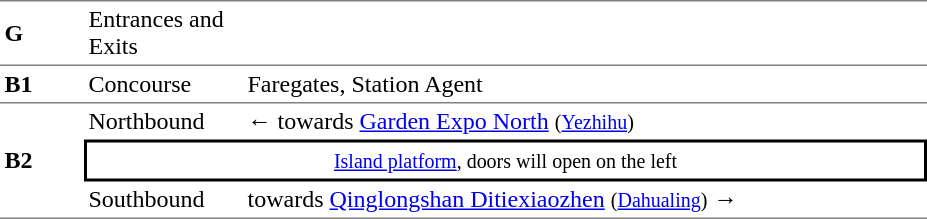<table table border=0 cellspacing=0 cellpadding=3>
<tr>
<td style="border-top:solid 1px gray;border-bottom:solid 0px gray;" width=50><strong>G</strong></td>
<td style="border-top:solid 1px gray;border-bottom:solid 0px gray;" width=100>Entrances and Exits</td>
<td style="border-top:solid 1px gray;border-bottom:solid 0px gray;" width=450></td>
</tr>
<tr>
<td style="border-top:solid 1px gray;border-bottom:solid 1px gray;" width=50><strong>B1</strong></td>
<td style="border-top:solid 1px gray;border-bottom:solid 1px gray;" width=100>Concourse</td>
<td style="border-top:solid 1px gray;border-bottom:solid 1px gray;" width=450>Faregates, Station Agent</td>
</tr>
<tr>
<td style="border-bottom:solid 1px gray;" rowspan=3><strong>B2</strong></td>
<td>Northbound</td>
<td>←  towards <a href='#'>Garden Expo North</a> <small>(<a href='#'>Yezhihu</a>)</small></td>
</tr>
<tr>
<td style="border-right:solid 2px black;border-left:solid 2px black;border-top:solid 2px black;border-bottom:solid 2px black;text-align:center;" colspan=2><small><a href='#'>Island platform</a>, doors will open on the left</small></td>
</tr>
<tr>
<td style="border-bottom:solid 1px gray;">Southbound</td>
<td style="border-bottom:solid 1px gray;"> towards <a href='#'>Qinglongshan Ditiexiaozhen</a> <small>(<a href='#'>Dahualing</a>)</small> →</td>
</tr>
</table>
